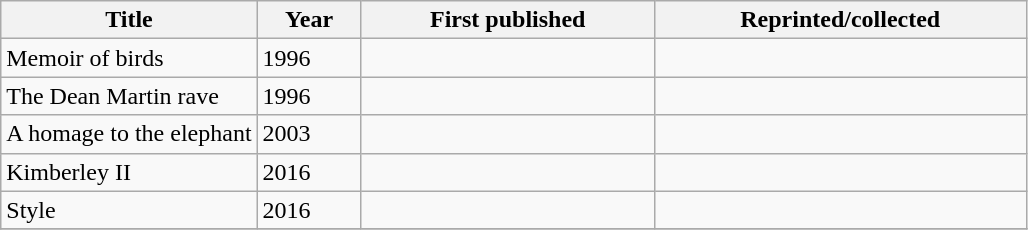<table class='wikitable sortable'>
<tr>
<th width=25%>Title</th>
<th>Year</th>
<th>First published</th>
<th>Reprinted/collected</th>
</tr>
<tr>
<td>Memoir of birds</td>
<td>1996</td>
<td></td>
<td></td>
</tr>
<tr>
<td>The Dean Martin rave</td>
<td>1996</td>
<td></td>
<td></td>
</tr>
<tr>
<td>A homage to the elephant</td>
<td>2003</td>
<td></td>
<td></td>
</tr>
<tr>
<td>Kimberley II</td>
<td>2016</td>
<td></td>
<td></td>
</tr>
<tr>
<td>Style</td>
<td>2016</td>
<td></td>
<td></td>
</tr>
<tr>
</tr>
</table>
